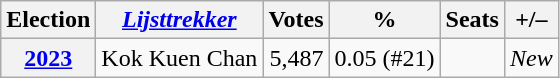<table class="wikitable" style="text-align: right;">
<tr>
<th>Election</th>
<th><em><a href='#'>Lijsttrekker</a></em></th>
<th>Votes</th>
<th>%</th>
<th>Seats</th>
<th>+/–</th>
</tr>
<tr>
<th><a href='#'>2023</a></th>
<td>Kok Kuen Chan</td>
<td>5,487</td>
<td>0.05 (#21)</td>
<td></td>
<td><em>New</em></td>
</tr>
</table>
